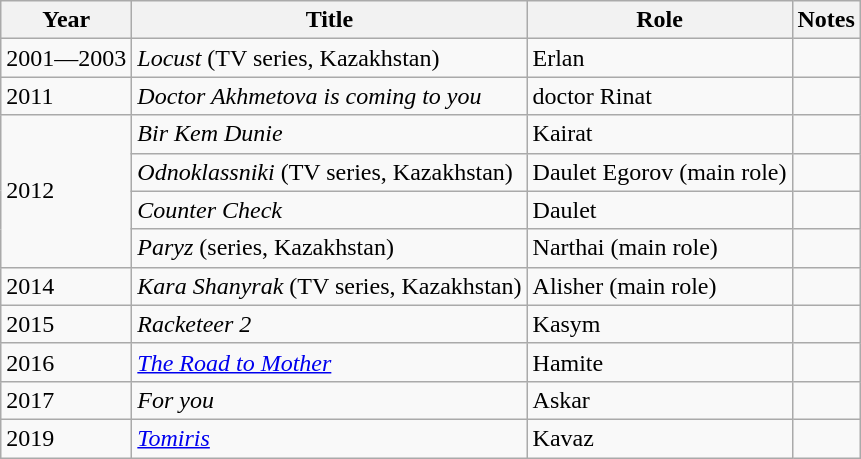<table class="wikitable plainrowheaders sortable" style="margin-right: 0;">
<tr>
<th scope="col">Year</th>
<th scope="col">Title</th>
<th scope="col">Role</th>
<th scope="col" class="unsortable">Notes</th>
</tr>
<tr>
<td>2001—2003</td>
<td><em>Locust</em> (TV series, Kazakhstan)</td>
<td>Erlan</td>
<td></td>
</tr>
<tr>
<td>2011</td>
<td><em>Doctor Akhmetova is coming to you</em></td>
<td>doctor Rinat</td>
<td></td>
</tr>
<tr>
<td rowspan="4">2012</td>
<td><em>Bir Kem Dunie</em></td>
<td>Kairat</td>
<td></td>
</tr>
<tr>
<td><em>Odnoklassniki</em> (TV series, Kazakhstan)</td>
<td>Daulet Egorov (main role)</td>
<td></td>
</tr>
<tr>
<td><em>Counter Check</em></td>
<td>Daulet</td>
<td></td>
</tr>
<tr>
<td><em>Paryz</em> (series, Kazakhstan)</td>
<td>Narthai (main role)</td>
<td></td>
</tr>
<tr>
<td>2014</td>
<td><em>Kara Shanyrak</em> (TV series, Kazakhstan)</td>
<td>Alisher (main role)</td>
<td></td>
</tr>
<tr>
<td>2015</td>
<td><em>Racketeer 2</em></td>
<td>Kasym</td>
<td></td>
</tr>
<tr>
<td>2016</td>
<td><em><a href='#'>The Road to Mother</a></em></td>
<td>Hamite</td>
<td></td>
</tr>
<tr>
<td>2017</td>
<td><em>For you</em></td>
<td>Askar</td>
<td></td>
</tr>
<tr>
<td>2019</td>
<td><em><a href='#'>Tomiris</a></em></td>
<td>Kavaz</td>
<td></td>
</tr>
</table>
